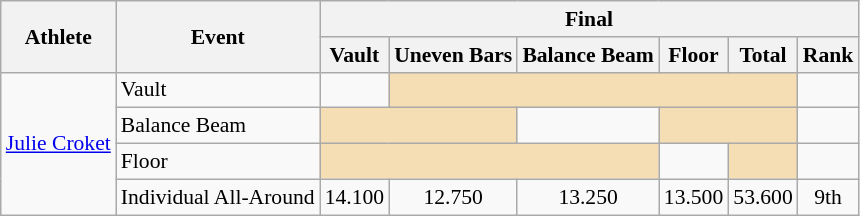<table class="wikitable" border="1" style="font-size:90%">
<tr>
<th rowspan="2">Athlete</th>
<th rowspan="2">Event</th>
<th colspan="6">Final</th>
</tr>
<tr>
<th>Vault</th>
<th>Uneven Bars</th>
<th>Balance Beam</th>
<th>Floor</th>
<th>Total</th>
<th>Rank</th>
</tr>
<tr>
<td rowspan=4><a href='#'>Julie Croket</a></td>
<td>Vault</td>
<td align=center></td>
<td colspan="4" bgcolor="wheat"></td>
<td align=center></td>
</tr>
<tr>
<td>Balance Beam</td>
<td colspan="2" bgcolor="wheat"></td>
<td align=center></td>
<td colspan="2" bgcolor="wheat"></td>
<td align=center></td>
</tr>
<tr>
<td>Floor</td>
<td colspan="3" bgcolor="wheat"></td>
<td align=center></td>
<td bgcolor="wheat"></td>
<td align=center></td>
</tr>
<tr>
<td>Individual All-Around</td>
<td align=center>14.100</td>
<td align=center>12.750</td>
<td align=center>13.250</td>
<td align=center>13.500</td>
<td align=center>53.600</td>
<td align=center>9th</td>
</tr>
</table>
